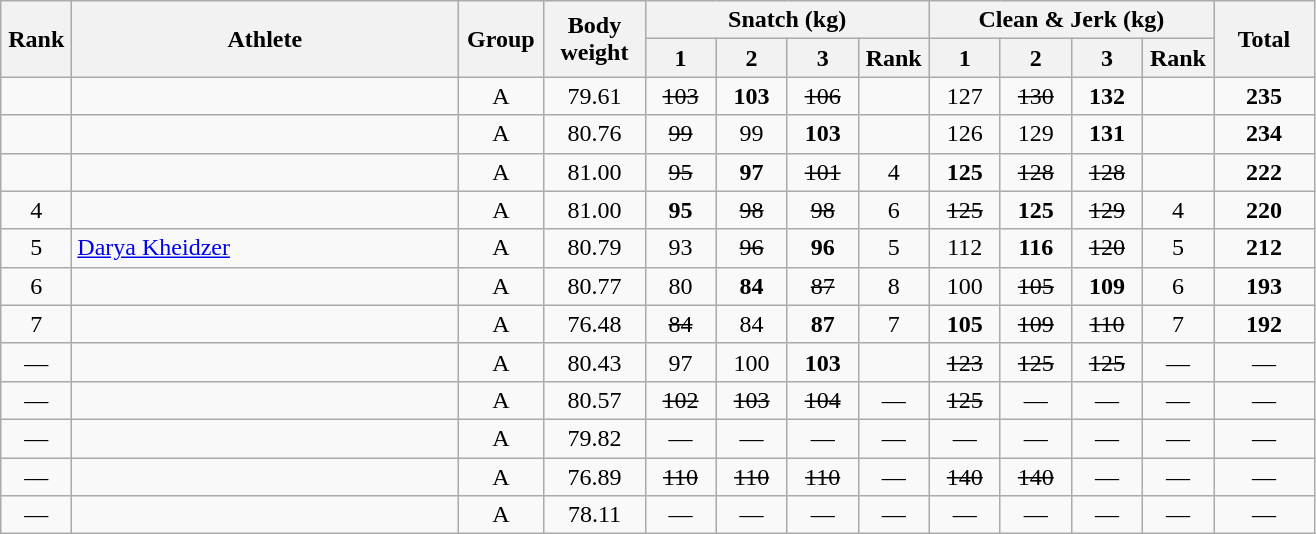<table class = "wikitable" style="text-align:center;">
<tr>
<th rowspan=2 width=40>Rank</th>
<th rowspan=2 width=250>Athlete</th>
<th rowspan=2 width=50>Group</th>
<th rowspan=2 width=60>Body weight</th>
<th colspan=4>Snatch (kg)</th>
<th colspan=4>Clean & Jerk (kg)</th>
<th rowspan=2 width=60>Total</th>
</tr>
<tr>
<th width=40>1</th>
<th width=40>2</th>
<th width=40>3</th>
<th width=40>Rank</th>
<th width=40>1</th>
<th width=40>2</th>
<th width=40>3</th>
<th width=40>Rank</th>
</tr>
<tr>
<td></td>
<td align=left></td>
<td>A</td>
<td>79.61</td>
<td><s>103</s></td>
<td><strong>103</strong></td>
<td><s>106</s></td>
<td></td>
<td>127</td>
<td><s>130</s></td>
<td><strong>132</strong></td>
<td></td>
<td><strong>235</strong></td>
</tr>
<tr>
<td></td>
<td align=left></td>
<td>A</td>
<td>80.76</td>
<td><s>99</s></td>
<td>99</td>
<td><strong>103</strong></td>
<td></td>
<td>126</td>
<td>129</td>
<td><strong>131</strong></td>
<td></td>
<td><strong>234</strong></td>
</tr>
<tr>
<td></td>
<td align=left></td>
<td>A</td>
<td>81.00</td>
<td><s>95</s></td>
<td><strong>97</strong></td>
<td><s>101</s></td>
<td>4</td>
<td><strong>125</strong></td>
<td><s>128</s></td>
<td><s>128</s></td>
<td></td>
<td><strong>222</strong></td>
</tr>
<tr>
<td>4</td>
<td align=left></td>
<td>A</td>
<td>81.00</td>
<td><strong>95</strong></td>
<td><s>98</s></td>
<td><s>98</s></td>
<td>6</td>
<td><s>125</s></td>
<td><strong>125</strong></td>
<td><s>129</s></td>
<td>4</td>
<td><strong>220</strong></td>
</tr>
<tr>
<td>5</td>
<td align=left> <a href='#'>Darya Kheidzer</a> </td>
<td>A</td>
<td>80.79</td>
<td>93</td>
<td><s>96</s></td>
<td><strong>96</strong></td>
<td>5</td>
<td>112</td>
<td><strong>116</strong></td>
<td><s>120</s></td>
<td>5</td>
<td><strong>212</strong></td>
</tr>
<tr>
<td>6</td>
<td align=left></td>
<td>A</td>
<td>80.77</td>
<td>80</td>
<td><strong>84</strong></td>
<td><s>87</s></td>
<td>8</td>
<td>100</td>
<td><s>105</s></td>
<td><strong>109</strong></td>
<td>6</td>
<td><strong>193</strong></td>
</tr>
<tr>
<td>7</td>
<td align=left></td>
<td>A</td>
<td>76.48</td>
<td><s>84</s></td>
<td>84</td>
<td><strong>87</strong></td>
<td>7</td>
<td><strong>105</strong></td>
<td><s>109</s></td>
<td><s>110</s></td>
<td>7</td>
<td><strong>192</strong></td>
</tr>
<tr>
<td>—</td>
<td align=left></td>
<td>A</td>
<td>80.43</td>
<td>97</td>
<td>100</td>
<td><strong>103</strong></td>
<td></td>
<td><s>123</s></td>
<td><s>125</s></td>
<td><s>125</s></td>
<td>—</td>
<td>—</td>
</tr>
<tr>
<td>—</td>
<td align=left></td>
<td>A</td>
<td>80.57</td>
<td><s>102</s></td>
<td><s>103</s></td>
<td><s>104</s></td>
<td>—</td>
<td><s>125</s></td>
<td>—</td>
<td>—</td>
<td>—</td>
<td>—</td>
</tr>
<tr>
<td>—</td>
<td align=left></td>
<td>A</td>
<td>79.82</td>
<td>—</td>
<td>—</td>
<td>—</td>
<td>—</td>
<td>—</td>
<td>—</td>
<td>—</td>
<td>—</td>
<td>—</td>
</tr>
<tr>
<td>—</td>
<td align=left></td>
<td>A</td>
<td>76.89</td>
<td><s>110</s></td>
<td><s>110</s></td>
<td><s>110</s></td>
<td>—</td>
<td><s>140</s></td>
<td><s>140</s></td>
<td>—</td>
<td>—</td>
<td>—</td>
</tr>
<tr>
<td>—</td>
<td align=left></td>
<td>A</td>
<td>78.11</td>
<td>—</td>
<td>—</td>
<td>—</td>
<td>—</td>
<td>—</td>
<td>—</td>
<td>—</td>
<td>—</td>
<td>—</td>
</tr>
</table>
